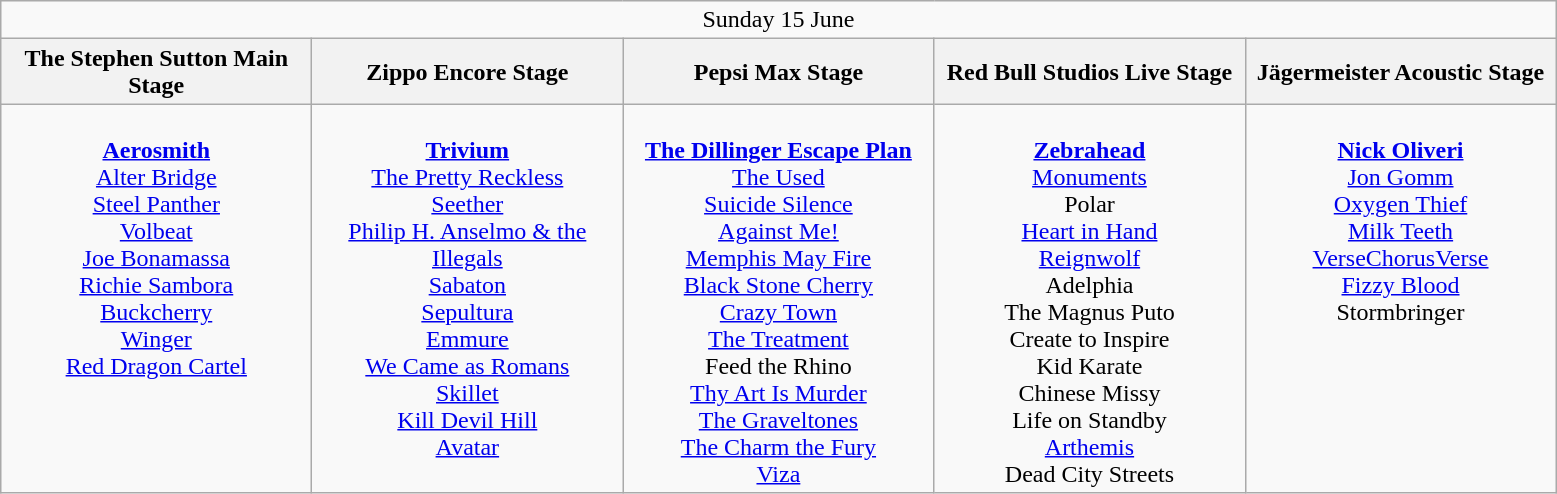<table class="wikitable">
<tr>
<td colspan="5" style="text-align:center;">Sunday 15 June</td>
</tr>
<tr>
<th>The Stephen Sutton Main Stage</th>
<th>Zippo Encore Stage</th>
<th>Pepsi Max Stage</th>
<th>Red Bull Studios Live Stage</th>
<th>Jägermeister Acoustic Stage</th>
</tr>
<tr>
<td style="text-align:center; vertical-align:top; width:200px;"><br><strong><a href='#'>Aerosmith</a></strong> <br>
<a href='#'>Alter Bridge</a> <br>
<a href='#'>Steel Panther</a> <br>
<a href='#'>Volbeat</a> <br>
<a href='#'>Joe Bonamassa</a> <br>
<a href='#'>Richie Sambora</a><br>
<a href='#'>Buckcherry</a><br>
<a href='#'>Winger</a> <br>
<a href='#'>Red Dragon Cartel</a> <br></td>
<td style="text-align:center; vertical-align:top; width:200px;"><br><strong><a href='#'>Trivium</a></strong> <br>
<a href='#'>The Pretty Reckless</a><br>
<a href='#'>Seether</a> <br>
<a href='#'>Philip H. Anselmo & the Illegals</a><br>
<a href='#'>Sabaton</a><br>
<a href='#'>Sepultura</a> <br>
<a href='#'>Emmure</a><br>
<a href='#'>We Came as Romans</a> <br>
<a href='#'>Skillet</a> <br>
<a href='#'>Kill Devil Hill</a><br>
<a href='#'>Avatar</a><br></td>
<td style="text-align:center; vertical-align:top; width:200px;"><br><strong><a href='#'>The Dillinger Escape Plan</a></strong><br>
<a href='#'>The Used</a><br>
<a href='#'>Suicide Silence</a><br>
<a href='#'>Against Me!</a> <br>
<a href='#'>Memphis May Fire</a> <br>
<a href='#'>Black Stone Cherry</a><br>
<a href='#'>Crazy Town</a> <br>
<a href='#'>The Treatment</a><br>
Feed the Rhino<br>
<a href='#'>Thy Art Is Murder</a><br>
<a href='#'>The Graveltones</a> <br>
<a href='#'>The Charm the Fury</a><br>
<a href='#'>Viza</a><br></td>
<td style="text-align:center; vertical-align:top; width:200px;"><br><strong><a href='#'>Zebrahead</a></strong> <br>
<a href='#'>Monuments</a> <br>
Polar <br>
<a href='#'>Heart in Hand</a> <br>
<a href='#'>Reignwolf</a> <br>
Adelphia <br>
The Magnus Puto <br>
Create to Inspire <br>
Kid Karate <br>
Chinese Missy <br>
Life on Standby <br>
<a href='#'>Arthemis</a> <br>
Dead City Streets<br></td>
<td style="text-align:center; vertical-align:top; width:200px;"><br><strong><a href='#'>Nick Oliveri</a></strong><br> 
<a href='#'>Jon Gomm</a><br> 
<a href='#'>Oxygen Thief</a> <br> 
<a href='#'>Milk Teeth</a> <br> 
<a href='#'>VerseChorusVerse</a> <br> 
<a href='#'>Fizzy Blood</a> <br> 
Stormbringer <br></td>
</tr>
</table>
